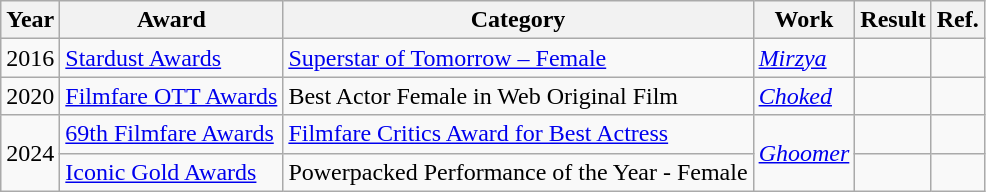<table class="wikitable">
<tr>
<th>Year</th>
<th>Award</th>
<th>Category</th>
<th>Work</th>
<th>Result</th>
<th>Ref.</th>
</tr>
<tr>
<td>2016</td>
<td><a href='#'>Stardust Awards</a></td>
<td><a href='#'>Superstar of Tomorrow – Female</a></td>
<td><em><a href='#'>Mirzya</a></em></td>
<td></td>
<td></td>
</tr>
<tr>
<td>2020</td>
<td><a href='#'>Filmfare OTT Awards</a></td>
<td>Best Actor Female in Web Original Film</td>
<td><em><a href='#'>Choked</a></em></td>
<td></td>
<td></td>
</tr>
<tr>
<td rowspan="2">2024</td>
<td><a href='#'>69th Filmfare Awards</a></td>
<td><a href='#'>Filmfare Critics Award for Best Actress</a></td>
<td rowspan="2"><em><a href='#'>Ghoomer</a></em></td>
<td></td>
<td></td>
</tr>
<tr>
<td><a href='#'>Iconic Gold Awards</a></td>
<td>Powerpacked Performance of the Year - Female</td>
<td></td>
<td></td>
</tr>
</table>
